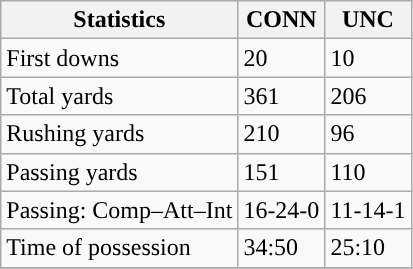<table class="wikitable" style="float: left;">
<tr>
<th>Statistics</th>
<th>CONN</th>
<th>UNC</th>
</tr>
<tr>
<td>First downs</td>
<td>20</td>
<td>10</td>
</tr>
<tr>
<td>Total yards</td>
<td>361</td>
<td>206</td>
</tr>
<tr>
<td>Rushing yards</td>
<td>210</td>
<td>96</td>
</tr>
<tr>
<td>Passing yards</td>
<td>151</td>
<td>110</td>
</tr>
<tr>
<td>Passing: Comp–Att–Int</td>
<td>16-24-0</td>
<td>11-14-1</td>
</tr>
<tr>
<td>Time of possession</td>
<td>34:50</td>
<td>25:10</td>
</tr>
<tr>
</tr>
</table>
